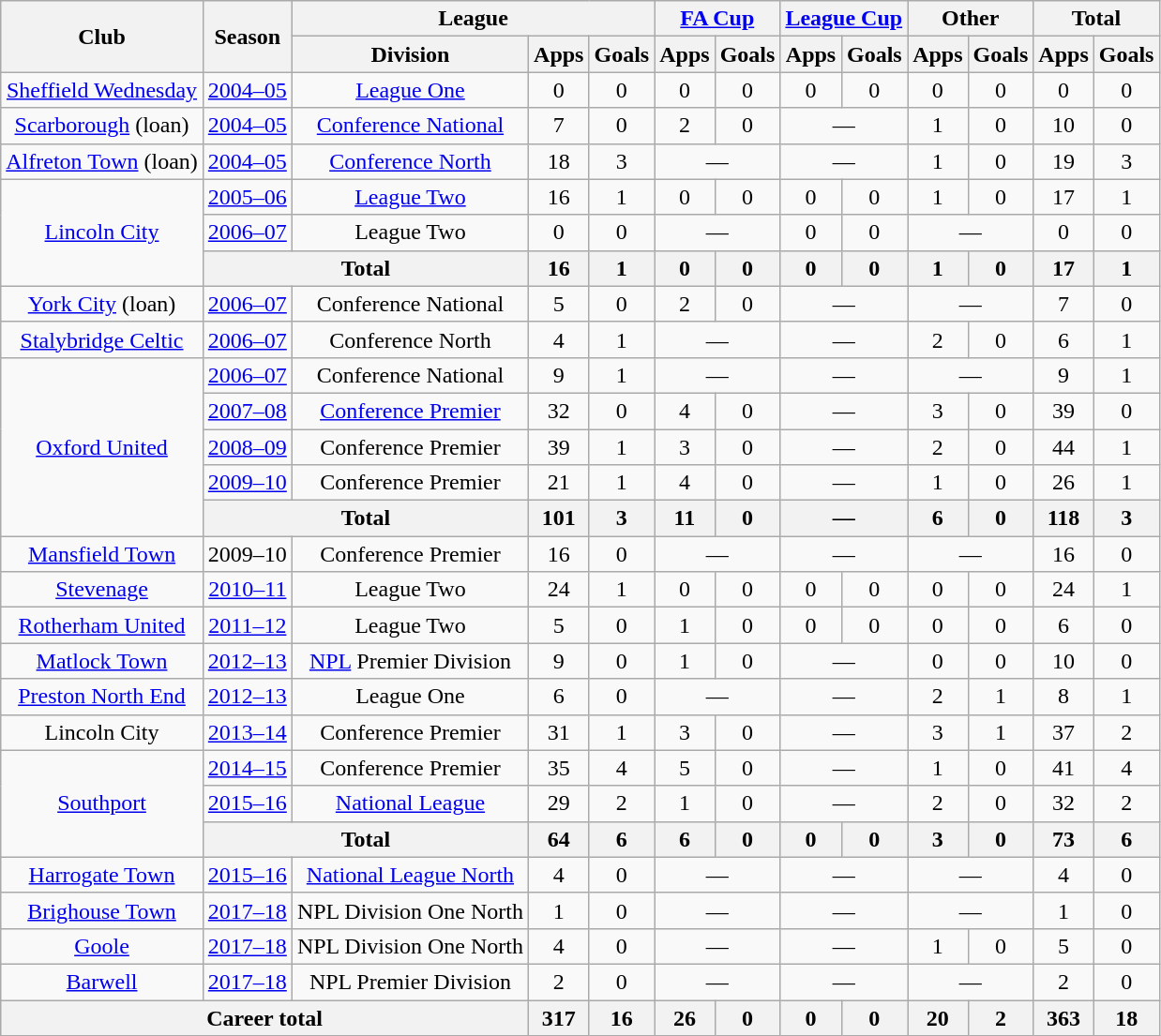<table class=wikitable style="text-align: center;">
<tr>
<th rowspan="2">Club</th>
<th rowspan="2">Season</th>
<th colspan="3">League</th>
<th colspan="2"><a href='#'>FA Cup</a></th>
<th colspan="2"><a href='#'>League Cup</a></th>
<th colspan="2">Other</th>
<th colspan="2">Total</th>
</tr>
<tr>
<th>Division</th>
<th>Apps</th>
<th>Goals</th>
<th>Apps</th>
<th>Goals</th>
<th>Apps</th>
<th>Goals</th>
<th>Apps</th>
<th>Goals</th>
<th>Apps</th>
<th>Goals</th>
</tr>
<tr>
<td><a href='#'>Sheffield Wednesday</a></td>
<td><a href='#'>2004–05</a></td>
<td><a href='#'>League One</a></td>
<td>0</td>
<td>0</td>
<td>0</td>
<td>0</td>
<td>0</td>
<td>0</td>
<td>0</td>
<td>0</td>
<td>0</td>
<td>0</td>
</tr>
<tr>
<td><a href='#'>Scarborough</a> (loan)</td>
<td><a href='#'>2004–05</a></td>
<td><a href='#'>Conference National</a></td>
<td>7</td>
<td>0</td>
<td>2</td>
<td>0</td>
<td colspan=2>—</td>
<td>1</td>
<td>0</td>
<td>10</td>
<td>0</td>
</tr>
<tr>
<td><a href='#'>Alfreton Town</a> (loan)</td>
<td><a href='#'>2004–05</a></td>
<td><a href='#'>Conference North</a></td>
<td>18</td>
<td>3</td>
<td colspan=2>—</td>
<td colspan=2>—</td>
<td>1</td>
<td>0</td>
<td>19</td>
<td>3</td>
</tr>
<tr>
<td rowspan=3><a href='#'>Lincoln City</a></td>
<td><a href='#'>2005–06</a></td>
<td><a href='#'>League Two</a></td>
<td>16</td>
<td>1</td>
<td>0</td>
<td>0</td>
<td>0</td>
<td>0</td>
<td>1</td>
<td>0</td>
<td>17</td>
<td>1</td>
</tr>
<tr>
<td><a href='#'>2006–07</a></td>
<td>League Two</td>
<td>0</td>
<td>0</td>
<td colspan=2>—</td>
<td>0</td>
<td>0</td>
<td colspan=2>—</td>
<td>0</td>
<td>0</td>
</tr>
<tr>
<th colspan=2>Total</th>
<th>16</th>
<th>1</th>
<th>0</th>
<th>0</th>
<th>0</th>
<th>0</th>
<th>1</th>
<th>0</th>
<th>17</th>
<th>1</th>
</tr>
<tr>
<td><a href='#'>York City</a> (loan)</td>
<td><a href='#'>2006–07</a></td>
<td>Conference National</td>
<td>5</td>
<td>0</td>
<td>2</td>
<td>0</td>
<td colspan=2>—</td>
<td colspan=2>—</td>
<td>7</td>
<td>0</td>
</tr>
<tr>
<td><a href='#'>Stalybridge Celtic</a></td>
<td><a href='#'>2006–07</a></td>
<td>Conference North</td>
<td>4</td>
<td>1</td>
<td colspan=2>—</td>
<td colspan=2>—</td>
<td>2</td>
<td>0</td>
<td>6</td>
<td>1</td>
</tr>
<tr>
<td rowspan=5><a href='#'>Oxford United</a></td>
<td><a href='#'>2006–07</a></td>
<td>Conference National</td>
<td>9</td>
<td>1</td>
<td colspan=2>—</td>
<td colspan=2>—</td>
<td colspan=2>—</td>
<td>9</td>
<td>1</td>
</tr>
<tr>
<td><a href='#'>2007–08</a></td>
<td><a href='#'>Conference Premier</a></td>
<td>32</td>
<td>0</td>
<td>4</td>
<td>0</td>
<td colspan=2>—</td>
<td>3</td>
<td>0</td>
<td>39</td>
<td>0</td>
</tr>
<tr>
<td><a href='#'>2008–09</a></td>
<td>Conference Premier</td>
<td>39</td>
<td>1</td>
<td>3</td>
<td>0</td>
<td colspan=2>—</td>
<td>2</td>
<td>0</td>
<td>44</td>
<td>1</td>
</tr>
<tr>
<td><a href='#'>2009–10</a></td>
<td>Conference Premier</td>
<td>21</td>
<td>1</td>
<td>4</td>
<td>0</td>
<td colspan=2>—</td>
<td>1</td>
<td>0</td>
<td>26</td>
<td>1</td>
</tr>
<tr>
<th colspan=2>Total</th>
<th>101</th>
<th>3</th>
<th>11</th>
<th>0</th>
<th colspan=2>—</th>
<th>6</th>
<th>0</th>
<th>118</th>
<th>3</th>
</tr>
<tr>
<td><a href='#'>Mansfield Town</a></td>
<td>2009–10</td>
<td>Conference Premier</td>
<td>16</td>
<td>0</td>
<td colspan=2>—</td>
<td colspan=2>—</td>
<td colspan=2>—</td>
<td>16</td>
<td>0</td>
</tr>
<tr>
<td><a href='#'>Stevenage</a></td>
<td><a href='#'>2010–11</a></td>
<td>League Two</td>
<td>24</td>
<td>1</td>
<td>0</td>
<td>0</td>
<td>0</td>
<td>0</td>
<td>0</td>
<td>0</td>
<td>24</td>
<td>1</td>
</tr>
<tr>
<td><a href='#'>Rotherham United</a></td>
<td><a href='#'>2011–12</a></td>
<td>League Two</td>
<td>5</td>
<td>0</td>
<td>1</td>
<td>0</td>
<td>0</td>
<td>0</td>
<td>0</td>
<td>0</td>
<td>6</td>
<td>0</td>
</tr>
<tr>
<td><a href='#'>Matlock Town</a></td>
<td><a href='#'>2012–13</a></td>
<td><a href='#'>NPL</a> Premier Division</td>
<td>9</td>
<td>0</td>
<td>1</td>
<td>0</td>
<td colspan=2>—</td>
<td>0</td>
<td>0</td>
<td>10</td>
<td>0</td>
</tr>
<tr>
<td><a href='#'>Preston North End</a></td>
<td><a href='#'>2012–13</a></td>
<td>League One</td>
<td>6</td>
<td>0</td>
<td colspan=2>—</td>
<td colspan=2>—</td>
<td>2</td>
<td>1</td>
<td>8</td>
<td>1</td>
</tr>
<tr>
<td>Lincoln City</td>
<td><a href='#'>2013–14</a></td>
<td>Conference Premier</td>
<td>31</td>
<td>1</td>
<td>3</td>
<td>0</td>
<td colspan=2>—</td>
<td>3</td>
<td>1</td>
<td>37</td>
<td>2</td>
</tr>
<tr>
<td rowspan=3><a href='#'>Southport</a></td>
<td><a href='#'>2014–15</a></td>
<td>Conference Premier</td>
<td>35</td>
<td>4</td>
<td>5</td>
<td>0</td>
<td colspan=2>—</td>
<td>1</td>
<td>0</td>
<td>41</td>
<td>4</td>
</tr>
<tr>
<td><a href='#'>2015–16</a></td>
<td><a href='#'>National League</a></td>
<td>29</td>
<td>2</td>
<td>1</td>
<td>0</td>
<td colspan=2>—</td>
<td>2</td>
<td>0</td>
<td>32</td>
<td>2</td>
</tr>
<tr>
<th colspan=2>Total</th>
<th>64</th>
<th>6</th>
<th>6</th>
<th>0</th>
<th>0</th>
<th>0</th>
<th>3</th>
<th>0</th>
<th>73</th>
<th>6</th>
</tr>
<tr>
<td><a href='#'>Harrogate Town</a></td>
<td><a href='#'>2015–16</a></td>
<td><a href='#'>National League North</a></td>
<td>4</td>
<td>0</td>
<td colspan=2>—</td>
<td colspan=2>—</td>
<td colspan=2>—</td>
<td>4</td>
<td>0</td>
</tr>
<tr>
<td><a href='#'>Brighouse Town</a></td>
<td><a href='#'>2017–18</a></td>
<td>NPL Division One North</td>
<td>1</td>
<td>0</td>
<td colspan=2>—</td>
<td colspan=2>—</td>
<td colspan=2>—</td>
<td>1</td>
<td>0</td>
</tr>
<tr>
<td><a href='#'>Goole</a></td>
<td><a href='#'>2017–18</a></td>
<td>NPL Division One North</td>
<td>4</td>
<td>0</td>
<td colspan=2>—</td>
<td colspan=2>—</td>
<td>1</td>
<td>0</td>
<td>5</td>
<td>0</td>
</tr>
<tr>
<td><a href='#'>Barwell</a></td>
<td><a href='#'>2017–18</a></td>
<td>NPL Premier Division</td>
<td>2</td>
<td>0</td>
<td colspan=2>—</td>
<td colspan=2>—</td>
<td colspan=2>—</td>
<td>2</td>
<td>0</td>
</tr>
<tr>
<th colspan=3>Career total</th>
<th>317</th>
<th>16</th>
<th>26</th>
<th>0</th>
<th>0</th>
<th>0</th>
<th>20</th>
<th>2</th>
<th>363</th>
<th>18</th>
</tr>
</table>
